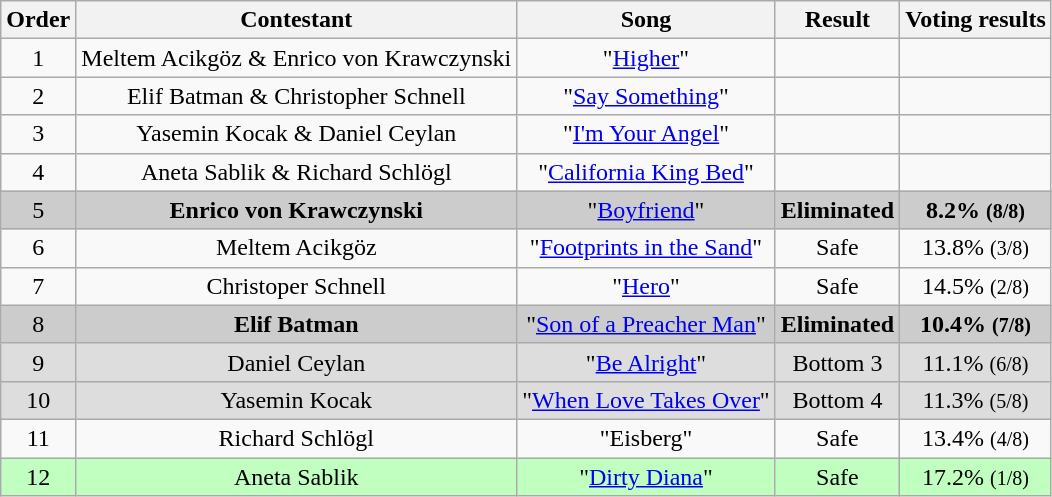<table class="wikitable" style="text-align:center;">
<tr>
<th>Order</th>
<th>Contestant</th>
<th>Song</th>
<th>Result</th>
<th>Voting results</th>
</tr>
<tr>
<td>1</td>
<td>Meltem Acikgöz & Enrico von Krawczynski</td>
<td>"<a href='#'>Higher</a>"</td>
<td></td>
<td></td>
</tr>
<tr>
<td>2</td>
<td>Elif Batman & Christopher Schnell</td>
<td>"<a href='#'>Say Something</a>"</td>
<td></td>
<td></td>
</tr>
<tr>
<td>3</td>
<td>Yasemin Kocak & Daniel Ceylan</td>
<td>"<a href='#'>I'm Your Angel</a>"</td>
<td></td>
<td></td>
</tr>
<tr>
<td>4</td>
<td>Aneta Sablik & Richard Schlögl</td>
<td>"<a href='#'>California King Bed</a>"</td>
<td></td>
<td></td>
</tr>
<tr style="background:#ccc;">
<td>5</td>
<td><strong>Enrico von Krawczynski</strong></td>
<td>"<a href='#'>Boyfriend</a>"</td>
<td><strong>Eliminated</strong></td>
<td><strong>8.2% <small>(8/8)</small></strong></td>
</tr>
<tr>
<td>6</td>
<td>Meltem Acikgöz</td>
<td>"<a href='#'>Footprints in the Sand</a>"</td>
<td>Safe</td>
<td>13.8% <small>(3/8)</small></td>
</tr>
<tr>
<td>7</td>
<td>Christoper Schnell</td>
<td>"<a href='#'>Hero</a>"</td>
<td>Safe</td>
<td>14.5% <small>(2/8)</small></td>
</tr>
<tr style="background:#ccc;">
<td>8</td>
<td><strong>Elif Batman</strong></td>
<td>"<a href='#'>Son of a Preacher Man</a>"</td>
<td><strong>Eliminated</strong></td>
<td><strong>10.4% <small>(7/8)</small></strong></td>
</tr>
<tr style="background:#ddd;">
<td>9</td>
<td>Daniel Ceylan</td>
<td>"<a href='#'>Be Alright</a>"</td>
<td>Bottom 3</td>
<td>11.1% <small>(6/8)</small></td>
</tr>
<tr style="background:#ddd;">
<td>10</td>
<td>Yasemin Kocak</td>
<td>"<a href='#'>When Love Takes Over</a>"</td>
<td>Bottom 4</td>
<td>11.3% <small>(5/8)</small></td>
</tr>
<tr>
<td>11</td>
<td>Richard Schlögl</td>
<td>"Eisberg"</td>
<td>Safe</td>
<td>13.4% <small>(4/8)</small></td>
</tr>
<tr bgcolor="#c1ffc1">
<td>12</td>
<td>Aneta Sablik</td>
<td>"<a href='#'>Dirty Diana</a>"</td>
<td>Safe</td>
<td>17.2% <small>(1/8)</small></td>
</tr>
</table>
